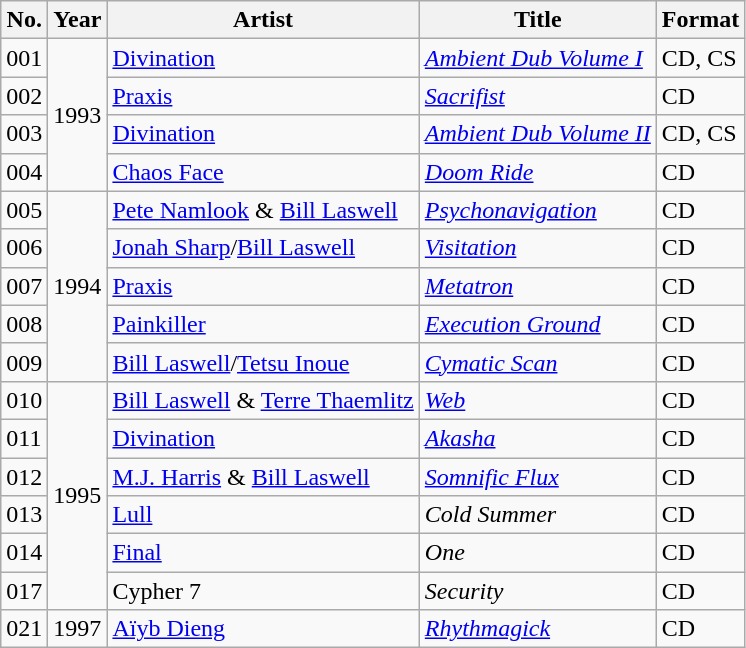<table class="wikitable sortable">
<tr>
<th>No.</th>
<th>Year</th>
<th>Artist</th>
<th>Title</th>
<th>Format</th>
</tr>
<tr>
<td>001</td>
<td rowspan="4">1993</td>
<td><a href='#'>Divination</a></td>
<td><em><a href='#'>Ambient Dub Volume I</a></em></td>
<td>CD, CS</td>
</tr>
<tr>
<td>002</td>
<td><a href='#'>Praxis</a></td>
<td><em><a href='#'>Sacrifist</a></em></td>
<td>CD</td>
</tr>
<tr>
<td>003</td>
<td><a href='#'>Divination</a></td>
<td><em><a href='#'>Ambient Dub Volume II</a></em></td>
<td>CD, CS</td>
</tr>
<tr>
<td>004</td>
<td><a href='#'>Chaos Face</a></td>
<td><em><a href='#'>Doom Ride</a></em></td>
<td>CD</td>
</tr>
<tr>
<td>005</td>
<td rowspan="5">1994</td>
<td><a href='#'>Pete Namlook</a> & <a href='#'>Bill Laswell</a></td>
<td><em><a href='#'>Psychonavigation</a></em></td>
<td>CD</td>
</tr>
<tr>
<td>006</td>
<td><a href='#'>Jonah Sharp</a>/<a href='#'>Bill Laswell</a></td>
<td><em><a href='#'>Visitation</a></em></td>
<td>CD</td>
</tr>
<tr>
<td>007</td>
<td><a href='#'>Praxis</a></td>
<td><em><a href='#'>Metatron</a></em></td>
<td>CD</td>
</tr>
<tr>
<td>008</td>
<td><a href='#'>Painkiller</a></td>
<td><em><a href='#'>Execution Ground</a></em></td>
<td>CD</td>
</tr>
<tr>
<td>009</td>
<td><a href='#'>Bill Laswell</a>/<a href='#'>Tetsu Inoue</a></td>
<td><em><a href='#'>Cymatic Scan</a></em></td>
<td>CD</td>
</tr>
<tr>
<td>010</td>
<td rowspan="6">1995</td>
<td><a href='#'>Bill Laswell</a> & <a href='#'>Terre Thaemlitz</a></td>
<td><em><a href='#'>Web</a></em></td>
<td>CD</td>
</tr>
<tr>
<td>011</td>
<td><a href='#'>Divination</a></td>
<td><em><a href='#'>Akasha</a></em></td>
<td>CD</td>
</tr>
<tr>
<td>012</td>
<td><a href='#'>M.J. Harris</a> & <a href='#'>Bill Laswell</a></td>
<td><em><a href='#'>Somnific Flux</a></em></td>
<td>CD</td>
</tr>
<tr>
<td>013</td>
<td><a href='#'>Lull</a></td>
<td><em>Cold Summer</em></td>
<td>CD</td>
</tr>
<tr>
<td>014</td>
<td><a href='#'>Final</a></td>
<td><em>One</em></td>
<td>CD</td>
</tr>
<tr>
<td>017</td>
<td>Cypher 7</td>
<td><em>Security</em></td>
<td>CD</td>
</tr>
<tr>
<td>021</td>
<td>1997</td>
<td><a href='#'>Aïyb Dieng</a></td>
<td><em><a href='#'>Rhythmagick</a></em></td>
<td>CD</td>
</tr>
</table>
